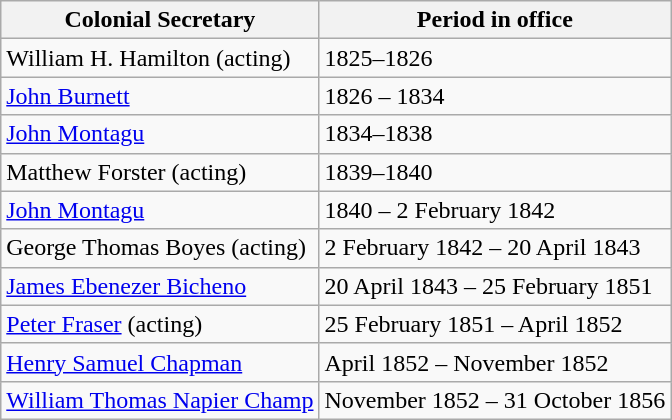<table class="wikitable">
<tr>
<th>Colonial Secretary</th>
<th>Period in office</th>
</tr>
<tr>
<td>William H. Hamilton (acting)</td>
<td>1825–1826</td>
</tr>
<tr>
<td><a href='#'>John Burnett</a></td>
<td>1826 – 1834</td>
</tr>
<tr>
<td><a href='#'>John Montagu</a></td>
<td>1834–1838</td>
</tr>
<tr>
<td>Matthew Forster (acting)</td>
<td>1839–1840</td>
</tr>
<tr>
<td><a href='#'>John Montagu</a></td>
<td>1840 – 2 February 1842</td>
</tr>
<tr>
<td>George Thomas Boyes (acting)</td>
<td>2 February 1842 – 20 April 1843</td>
</tr>
<tr>
<td><a href='#'>James Ebenezer Bicheno</a></td>
<td>20 April 1843 – 25 February 1851</td>
</tr>
<tr>
<td><a href='#'>Peter Fraser</a> (acting)</td>
<td>25 February 1851 – April 1852</td>
</tr>
<tr>
<td><a href='#'>Henry Samuel Chapman</a></td>
<td>April 1852 – November 1852</td>
</tr>
<tr>
<td><a href='#'>William Thomas Napier Champ</a></td>
<td>November 1852 – 31 October 1856</td>
</tr>
</table>
